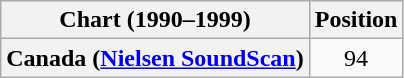<table class="wikitable plainrowheaders" style="text-align:center">
<tr>
<th>Chart (1990–1999)</th>
<th>Position</th>
</tr>
<tr>
<th scope="row">Canada (<a href='#'>Nielsen SoundScan</a>)</th>
<td>94</td>
</tr>
</table>
